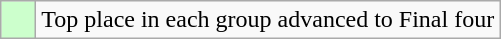<table class="wikitable">
<tr>
<td style="background:#cfc;">    </td>
<td>Top place in each group advanced to Final four</td>
</tr>
</table>
